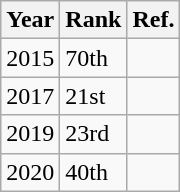<table class="wikitable sortable">
<tr>
<th>Year</th>
<th>Rank</th>
<th>Ref.</th>
</tr>
<tr>
<td>2015</td>
<td>70th</td>
<td></td>
</tr>
<tr>
<td>2017</td>
<td>21st</td>
<td></td>
</tr>
<tr>
<td>2019</td>
<td>23rd</td>
<td></td>
</tr>
<tr>
<td>2020</td>
<td>40th</td>
<td></td>
</tr>
</table>
